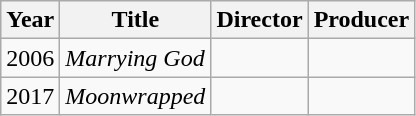<table class="wikitable">
<tr>
<th>Year</th>
<th>Title</th>
<th>Director</th>
<th>Producer</th>
</tr>
<tr>
<td>2006</td>
<td><em>Marrying God</em></td>
<td></td>
<td></td>
</tr>
<tr>
<td>2017</td>
<td><em>Moonwrapped</em></td>
<td></td>
<td></td>
</tr>
</table>
